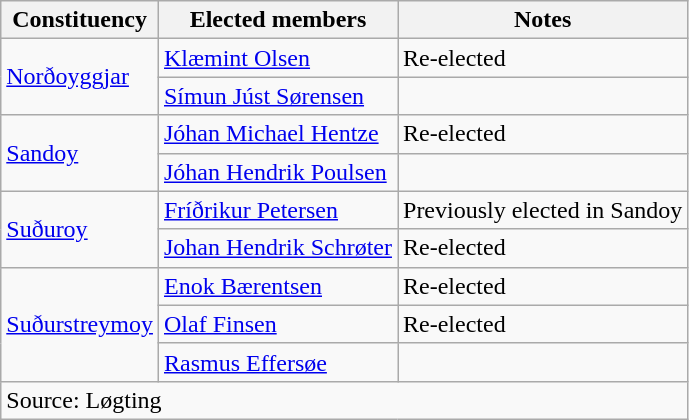<table class=wikitable>
<tr>
<th>Constituency</th>
<th>Elected members</th>
<th>Notes</th>
</tr>
<tr>
<td rowspan=2><a href='#'>Norðoyggjar</a></td>
<td><a href='#'>Klæmint Olsen</a></td>
<td>Re-elected</td>
</tr>
<tr>
<td><a href='#'>Símun Júst Sørensen</a></td>
<td></td>
</tr>
<tr>
<td rowspan=2><a href='#'>Sandoy</a></td>
<td><a href='#'>Jóhan Michael Hentze</a></td>
<td>Re-elected</td>
</tr>
<tr>
<td><a href='#'>Jóhan Hendrik Poulsen</a></td>
</tr>
<tr>
<td rowspan=2><a href='#'>Suðuroy</a></td>
<td><a href='#'>Fríðrikur Petersen</a></td>
<td>Previously elected in Sandoy</td>
</tr>
<tr>
<td><a href='#'>Johan Hendrik Schrøter</a></td>
<td>Re-elected</td>
</tr>
<tr>
<td rowspan=3><a href='#'>Suðurstreymoy</a></td>
<td><a href='#'>Enok Bærentsen</a></td>
<td>Re-elected</td>
</tr>
<tr>
<td><a href='#'>Olaf Finsen</a></td>
<td>Re-elected</td>
</tr>
<tr>
<td><a href='#'>Rasmus Effersøe</a></td>
<td></td>
</tr>
<tr>
<td colspan=3>Source: Løgting</td>
</tr>
</table>
